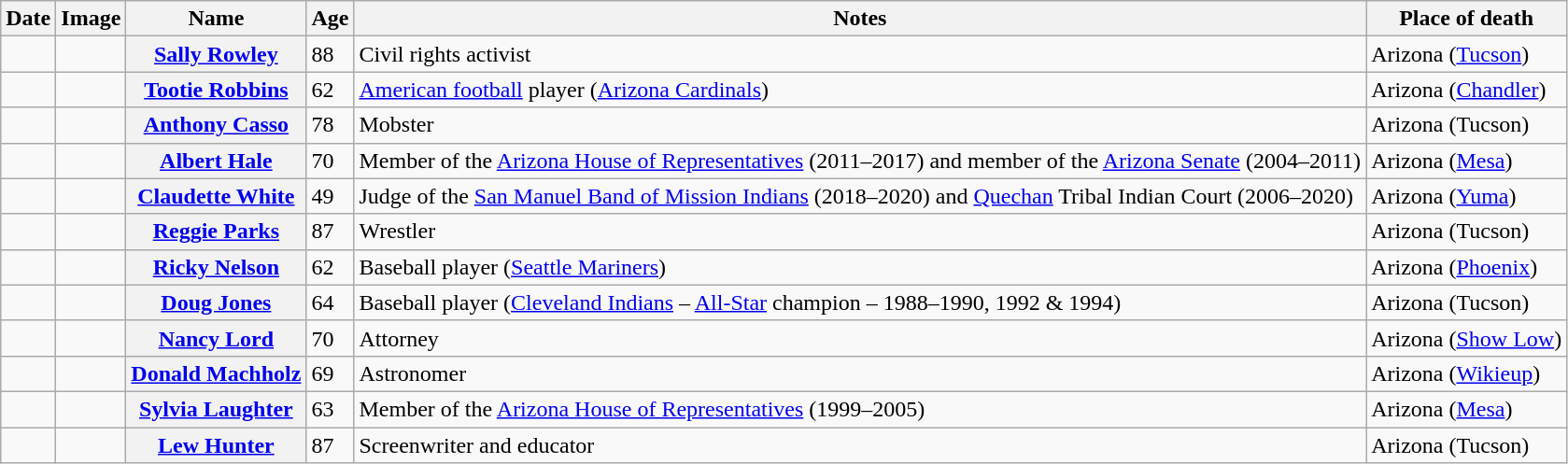<table class="wikitable sortable plainrowheaders">
<tr valign=bottom>
<th scope="col">Date</th>
<th scope="col">Image</th>
<th scope="col">Name</th>
<th scope="col">Age</th>
<th scope="col">Notes</th>
<th scope="col">Place of death</th>
</tr>
<tr>
<td></td>
<td></td>
<th scope="row"><a href='#'>Sally Rowley</a></th>
<td>88</td>
<td>Civil rights activist</td>
<td>Arizona (<a href='#'>Tucson</a>)</td>
</tr>
<tr>
<td></td>
<td></td>
<th scope="row"><a href='#'>Tootie Robbins</a></th>
<td>62</td>
<td><a href='#'>American football</a> player (<a href='#'>Arizona Cardinals</a>)</td>
<td>Arizona (<a href='#'>Chandler</a>)</td>
</tr>
<tr>
<td></td>
<td></td>
<th scope="row"><a href='#'>Anthony Casso</a></th>
<td>78</td>
<td>Mobster</td>
<td>Arizona (Tucson)</td>
</tr>
<tr>
<td></td>
<td></td>
<th scope="row"><a href='#'>Albert Hale</a></th>
<td>70</td>
<td>Member of the <a href='#'>Arizona House of Representatives</a> (2011–2017) and member of the <a href='#'>Arizona Senate</a> (2004–2011)</td>
<td>Arizona (<a href='#'>Mesa</a>)</td>
</tr>
<tr>
<td></td>
<td></td>
<th scope="row"><a href='#'>Claudette White</a></th>
<td>49</td>
<td>Judge of the <a href='#'>San Manuel Band of Mission Indians</a> (2018–2020) and <a href='#'>Quechan</a> Tribal Indian Court (2006–2020)</td>
<td>Arizona (<a href='#'>Yuma</a>)</td>
</tr>
<tr>
<td></td>
<td></td>
<th scope="row"><a href='#'>Reggie Parks</a></th>
<td>87</td>
<td>Wrestler</td>
<td>Arizona (Tucson)</td>
</tr>
<tr>
<td></td>
<td></td>
<th scope="row"><a href='#'>Ricky Nelson</a></th>
<td>62</td>
<td>Baseball player (<a href='#'>Seattle Mariners</a>)</td>
<td>Arizona (<a href='#'>Phoenix</a>)</td>
</tr>
<tr>
<td></td>
<td></td>
<th scope="row"><a href='#'>Doug Jones</a></th>
<td>64</td>
<td>Baseball player (<a href='#'>Cleveland Indians</a> – <a href='#'>All-Star</a> champion – 1988–1990, 1992 & 1994)</td>
<td>Arizona (Tucson)</td>
</tr>
<tr>
<td></td>
<td></td>
<th scope="row"><a href='#'>Nancy Lord</a></th>
<td>70</td>
<td>Attorney</td>
<td>Arizona (<a href='#'>Show Low</a>)</td>
</tr>
<tr>
<td></td>
<td></td>
<th scope="row"><a href='#'>Donald Machholz</a></th>
<td>69</td>
<td>Astronomer</td>
<td>Arizona (<a href='#'>Wikieup</a>)</td>
</tr>
<tr>
<td></td>
<td></td>
<th scope="row"><a href='#'>Sylvia Laughter</a></th>
<td>63</td>
<td>Member of the <a href='#'>Arizona House of Representatives</a> (1999–2005)</td>
<td>Arizona (<a href='#'>Mesa</a>)</td>
</tr>
<tr>
<td></td>
<td></td>
<th scope="row"><a href='#'>Lew Hunter</a></th>
<td>87</td>
<td>Screenwriter and educator</td>
<td>Arizona (Tucson)</td>
</tr>
</table>
